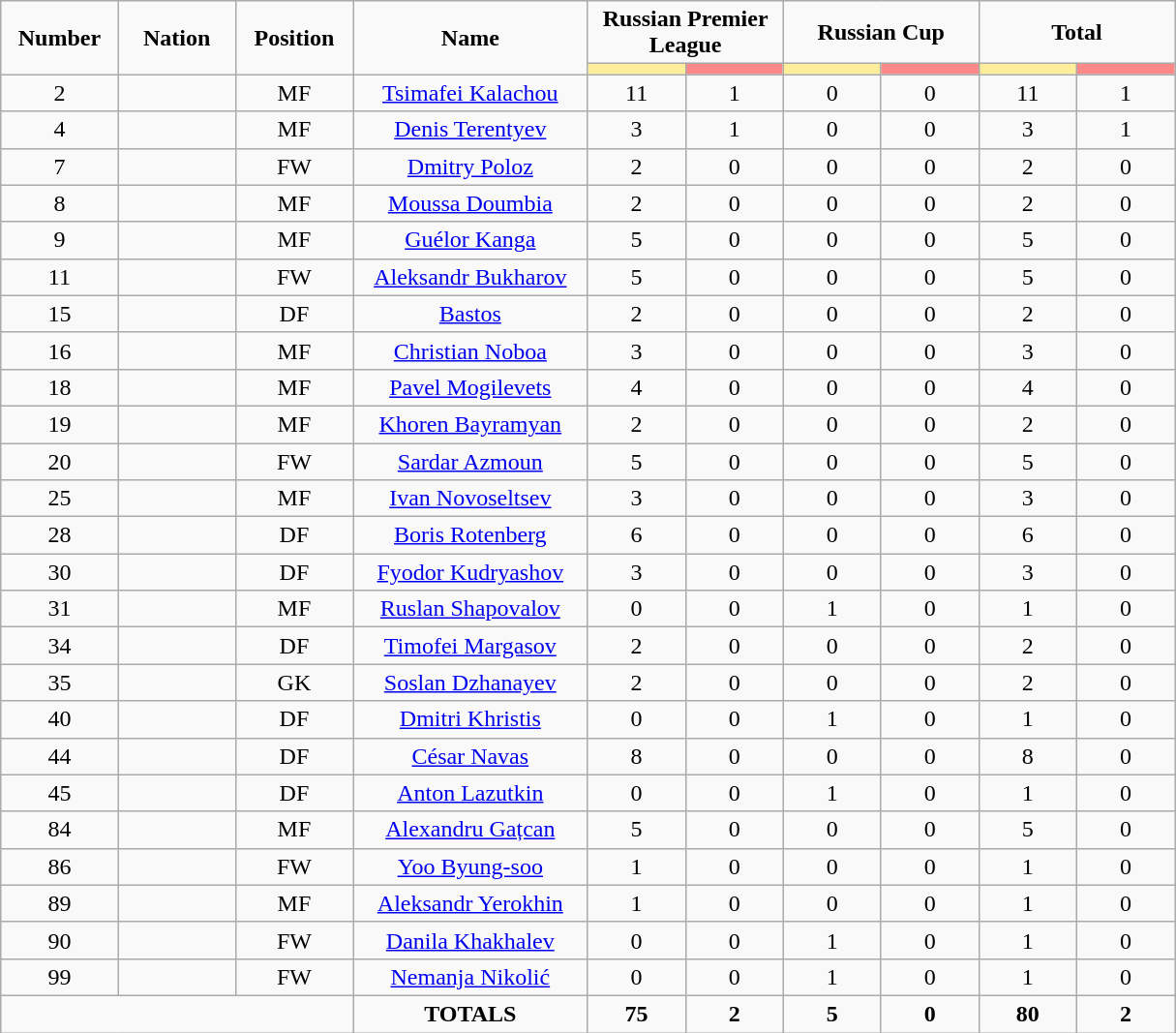<table class="wikitable" style="font-size: 100%; text-align: center;">
<tr>
<td rowspan="2" width="10%" align="center"><strong>Number</strong></td>
<td rowspan="2" width="10%" align="center"><strong>Nation</strong></td>
<td rowspan="2" width="10%" align="center"><strong>Position</strong></td>
<td rowspan="2" width="20%" align="center"><strong>Name</strong></td>
<td colspan="2" align="center"><strong>Russian Premier League</strong></td>
<td colspan="2" align="center"><strong>Russian Cup</strong></td>
<td colspan="2" align="center"><strong>Total</strong></td>
</tr>
<tr>
<th width=60 style="background: #FFEE99"></th>
<th width=60 style="background: #FF8888"></th>
<th width=60 style="background: #FFEE99"></th>
<th width=60 style="background: #FF8888"></th>
<th width=60 style="background: #FFEE99"></th>
<th width=60 style="background: #FF8888"></th>
</tr>
<tr>
<td>2</td>
<td></td>
<td>MF</td>
<td><a href='#'>Tsimafei Kalachou</a></td>
<td>11</td>
<td>1</td>
<td>0</td>
<td>0</td>
<td>11</td>
<td>1</td>
</tr>
<tr>
<td>4</td>
<td></td>
<td>MF</td>
<td><a href='#'>Denis Terentyev</a></td>
<td>3</td>
<td>1</td>
<td>0</td>
<td>0</td>
<td>3</td>
<td>1</td>
</tr>
<tr>
<td>7</td>
<td></td>
<td>FW</td>
<td><a href='#'>Dmitry Poloz</a></td>
<td>2</td>
<td>0</td>
<td>0</td>
<td>0</td>
<td>2</td>
<td>0</td>
</tr>
<tr>
<td>8</td>
<td></td>
<td>MF</td>
<td><a href='#'>Moussa Doumbia</a></td>
<td>2</td>
<td>0</td>
<td>0</td>
<td>0</td>
<td>2</td>
<td>0</td>
</tr>
<tr>
<td>9</td>
<td></td>
<td>MF</td>
<td><a href='#'>Guélor Kanga</a></td>
<td>5</td>
<td>0</td>
<td>0</td>
<td>0</td>
<td>5</td>
<td>0</td>
</tr>
<tr>
<td>11</td>
<td></td>
<td>FW</td>
<td><a href='#'>Aleksandr Bukharov</a></td>
<td>5</td>
<td>0</td>
<td>0</td>
<td>0</td>
<td>5</td>
<td>0</td>
</tr>
<tr>
<td>15</td>
<td></td>
<td>DF</td>
<td><a href='#'>Bastos</a></td>
<td>2</td>
<td>0</td>
<td>0</td>
<td>0</td>
<td>2</td>
<td>0</td>
</tr>
<tr>
<td>16</td>
<td></td>
<td>MF</td>
<td><a href='#'>Christian Noboa</a></td>
<td>3</td>
<td>0</td>
<td>0</td>
<td>0</td>
<td>3</td>
<td>0</td>
</tr>
<tr>
<td>18</td>
<td></td>
<td>MF</td>
<td><a href='#'>Pavel Mogilevets</a></td>
<td>4</td>
<td>0</td>
<td>0</td>
<td>0</td>
<td>4</td>
<td>0</td>
</tr>
<tr>
<td>19</td>
<td></td>
<td>MF</td>
<td><a href='#'>Khoren Bayramyan</a></td>
<td>2</td>
<td>0</td>
<td>0</td>
<td>0</td>
<td>2</td>
<td>0</td>
</tr>
<tr>
<td>20</td>
<td></td>
<td>FW</td>
<td><a href='#'>Sardar Azmoun</a></td>
<td>5</td>
<td>0</td>
<td>0</td>
<td>0</td>
<td>5</td>
<td>0</td>
</tr>
<tr>
<td>25</td>
<td></td>
<td>MF</td>
<td><a href='#'>Ivan Novoseltsev</a></td>
<td>3</td>
<td>0</td>
<td>0</td>
<td>0</td>
<td>3</td>
<td>0</td>
</tr>
<tr>
<td>28</td>
<td></td>
<td>DF</td>
<td><a href='#'>Boris Rotenberg</a></td>
<td>6</td>
<td>0</td>
<td>0</td>
<td>0</td>
<td>6</td>
<td>0</td>
</tr>
<tr>
<td>30</td>
<td></td>
<td>DF</td>
<td><a href='#'>Fyodor Kudryashov</a></td>
<td>3</td>
<td>0</td>
<td>0</td>
<td>0</td>
<td>3</td>
<td>0</td>
</tr>
<tr>
<td>31</td>
<td></td>
<td>MF</td>
<td><a href='#'>Ruslan Shapovalov</a></td>
<td>0</td>
<td>0</td>
<td>1</td>
<td>0</td>
<td>1</td>
<td>0</td>
</tr>
<tr>
<td>34</td>
<td></td>
<td>DF</td>
<td><a href='#'>Timofei Margasov</a></td>
<td>2</td>
<td>0</td>
<td>0</td>
<td>0</td>
<td>2</td>
<td>0</td>
</tr>
<tr>
<td>35</td>
<td></td>
<td>GK</td>
<td><a href='#'>Soslan Dzhanayev</a></td>
<td>2</td>
<td>0</td>
<td>0</td>
<td>0</td>
<td>2</td>
<td>0</td>
</tr>
<tr>
<td>40</td>
<td></td>
<td>DF</td>
<td><a href='#'>Dmitri Khristis</a></td>
<td>0</td>
<td>0</td>
<td>1</td>
<td>0</td>
<td>1</td>
<td>0</td>
</tr>
<tr>
<td>44</td>
<td></td>
<td>DF</td>
<td><a href='#'>César Navas</a></td>
<td>8</td>
<td>0</td>
<td>0</td>
<td>0</td>
<td>8</td>
<td>0</td>
</tr>
<tr>
<td>45</td>
<td></td>
<td>DF</td>
<td><a href='#'>Anton Lazutkin</a></td>
<td>0</td>
<td>0</td>
<td>1</td>
<td>0</td>
<td>1</td>
<td>0</td>
</tr>
<tr>
<td>84</td>
<td></td>
<td>MF</td>
<td><a href='#'>Alexandru Gațcan</a></td>
<td>5</td>
<td>0</td>
<td>0</td>
<td>0</td>
<td>5</td>
<td>0</td>
</tr>
<tr>
<td>86</td>
<td></td>
<td>FW</td>
<td><a href='#'>Yoo Byung-soo</a></td>
<td>1</td>
<td>0</td>
<td>0</td>
<td>0</td>
<td>1</td>
<td>0</td>
</tr>
<tr>
<td>89</td>
<td></td>
<td>MF</td>
<td><a href='#'>Aleksandr Yerokhin</a></td>
<td>1</td>
<td>0</td>
<td>0</td>
<td>0</td>
<td>1</td>
<td>0</td>
</tr>
<tr>
<td>90</td>
<td></td>
<td>FW</td>
<td><a href='#'>Danila Khakhalev</a></td>
<td>0</td>
<td>0</td>
<td>1</td>
<td>0</td>
<td>1</td>
<td>0</td>
</tr>
<tr>
<td>99</td>
<td></td>
<td>FW</td>
<td><a href='#'>Nemanja Nikolić</a></td>
<td>0</td>
<td>0</td>
<td>1</td>
<td>0</td>
<td>1</td>
<td>0</td>
</tr>
<tr>
<td colspan="3"></td>
<td><strong>TOTALS</strong></td>
<td><strong>75</strong></td>
<td><strong>2</strong></td>
<td><strong>5</strong></td>
<td><strong>0</strong></td>
<td><strong>80</strong></td>
<td><strong>2</strong></td>
</tr>
</table>
